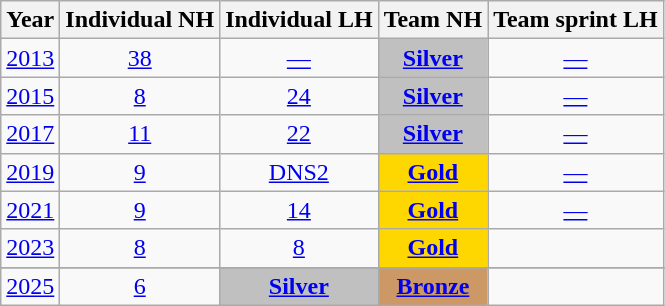<table class="wikitable" "text-align:center;">
<tr>
<th>Year</th>
<th>Individual NH</th>
<th>Individual LH</th>
<th>Team NH</th>
<th>Team sprint LH</th>
</tr>
<tr align=center>
<td><a href='#'>2013</a></td>
<td><a href='#'>38</a></td>
<td><a href='#'>—</a></td>
<td style="background:silver;"><a href='#'><strong>Silver</strong></a></td>
<td><a href='#'>—</a></td>
</tr>
<tr align=center>
<td><a href='#'>2015</a></td>
<td><a href='#'>8</a></td>
<td><a href='#'>24</a></td>
<td style="background:silver;"><a href='#'><strong>Silver</strong></a></td>
<td><a href='#'>—</a></td>
</tr>
<tr align=center>
<td><a href='#'>2017</a></td>
<td><a href='#'>11</a></td>
<td><a href='#'>22</a></td>
<td style="background:silver;"><a href='#'><strong>Silver</strong></a></td>
<td><a href='#'>—</a></td>
</tr>
<tr align=center>
<td><a href='#'>2019</a></td>
<td><a href='#'>9</a></td>
<td><a href='#'>DNS2</a></td>
<td style="background:gold;"><a href='#'><strong>Gold</strong></a></td>
<td><a href='#'>—</a></td>
</tr>
<tr align=center>
<td><a href='#'>2021</a></td>
<td><a href='#'>9</a></td>
<td><a href='#'>14</a></td>
<td style="background:gold;"><a href='#'><strong>Gold</strong></a></td>
<td><a href='#'>—</a></td>
</tr>
<tr align=center>
<td><a href='#'>2023</a></td>
<td><a href='#'>8</a></td>
<td><a href='#'>8</a></td>
<td style="background:gold;"><a href='#'><strong>Gold</strong></a></td>
<td></td>
</tr>
<tr>
</tr>
<tr align=center>
<td><a href='#'>2025</a></td>
<td><a href='#'>6</a></td>
<td style="background:silver;"><a href='#'><strong>Silver</strong></a></td>
<td style="background:#c96;"><a href='#'><strong>Bronze</strong></a></td>
<td></td>
</tr>
</table>
